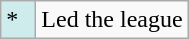<table class="wikitable">
<tr>
<td style="background:#CFECEC; width:1em">*</td>
<td>Led the league</td>
</tr>
</table>
